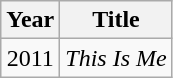<table class="wikitable plainrowheaders" style="text-align:center">
<tr>
<th>Year</th>
<th>Title</th>
</tr>
<tr>
<td>2011</td>
<td><em>This Is Me</em></td>
</tr>
</table>
